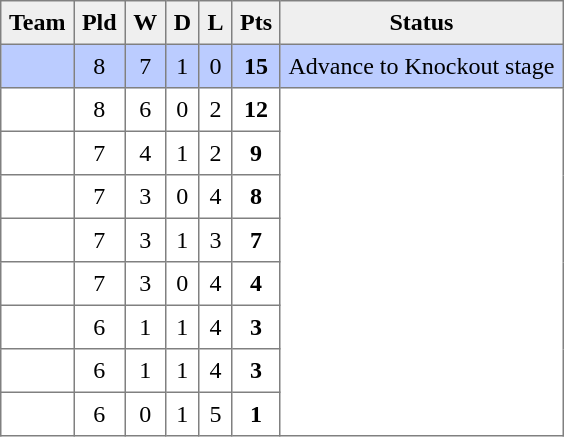<table style=border-collapse:collapse border=1 cellspacing=0 cellpadding=5>
<tr align=center bgcolor=#efefef>
<th>Team</th>
<th>Pld</th>
<th>W</th>
<th>D</th>
<th>L</th>
<th>Pts</th>
<th>Status</th>
</tr>
<tr align=center style="background:#bbccff;">
<td style="text-align:left;"> </td>
<td>8</td>
<td>7</td>
<td>1</td>
<td>0</td>
<td><strong>15</strong></td>
<td rowspan=1>Advance to Knockout stage</td>
</tr>
<tr align=center style="background:#FFFFFF;">
<td style="text-align:left;"> </td>
<td>8</td>
<td>6</td>
<td>0</td>
<td>2</td>
<td><strong>12</strong></td>
<td rowspan=8></td>
</tr>
<tr align=center style="background:#FFFFFF;">
<td style="text-align:left;"> </td>
<td>7</td>
<td>4</td>
<td>1</td>
<td>2</td>
<td><strong>9</strong></td>
</tr>
<tr align=center style="background:#FFFFFF;">
<td style="text-align:left;"> </td>
<td>7</td>
<td>3</td>
<td>0</td>
<td>4</td>
<td><strong>8</strong></td>
</tr>
<tr align=center style="background:#FFFFFF;">
<td style="text-align:left;"> </td>
<td>7</td>
<td>3</td>
<td>1</td>
<td>3</td>
<td><strong>7</strong></td>
</tr>
<tr align=center style="background:#FFFFFF;">
<td style="text-align:left;"> </td>
<td>7</td>
<td>3</td>
<td>0</td>
<td>4</td>
<td><strong>4</strong></td>
</tr>
<tr align=center style="background:#FFFFFF;">
<td style="text-align:left;"> </td>
<td>6</td>
<td>1</td>
<td>1</td>
<td>4</td>
<td><strong>3</strong></td>
</tr>
<tr align=center style="background:#FFFFFF;">
<td style="text-align:left;"> </td>
<td>6</td>
<td>1</td>
<td>1</td>
<td>4</td>
<td><strong>3</strong></td>
</tr>
<tr align=center style="background:#FFFFFF;">
<td style="text-align:left;"> </td>
<td>6</td>
<td>0</td>
<td>1</td>
<td>5</td>
<td><strong>1</strong></td>
</tr>
</table>
